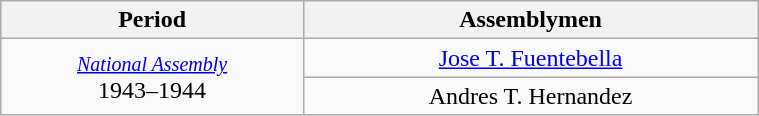<table class="wikitable" style="text-align:center; width:40%;">
<tr>
<th width="40%">Period</th>
<th>Assemblymen</th>
</tr>
<tr>
<td rowspan="2"><small><a href='#'><em>National Assembly</em></a></small><br>1943–1944</td>
<td><a href='#'>Jose T. Fuentebella</a></td>
</tr>
<tr>
<td>Andres T. Hernandez</td>
</tr>
</table>
